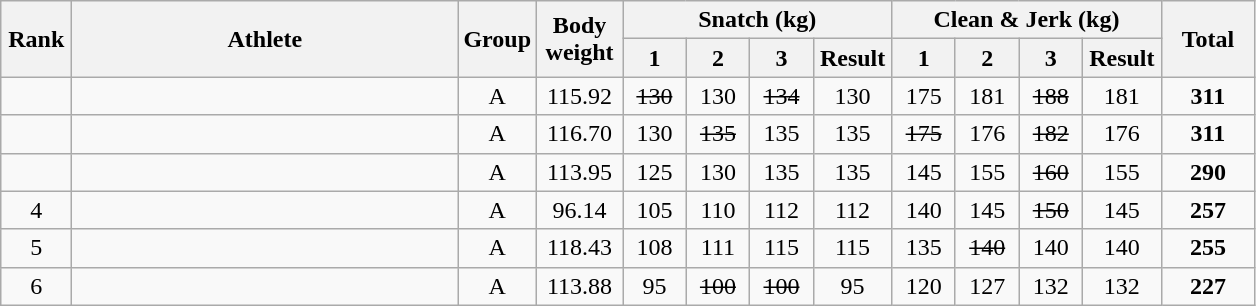<table class = "wikitable" style="text-align:center;">
<tr>
<th rowspan=2 width=40>Rank</th>
<th rowspan=2 width=250>Athlete</th>
<th rowspan=2 width=40>Group</th>
<th rowspan=2 width=50>Body weight</th>
<th colspan=4>Snatch (kg)</th>
<th colspan=4>Clean & Jerk (kg)</th>
<th rowspan=2 width=55>Total</th>
</tr>
<tr>
<th width=35>1</th>
<th width=35>2</th>
<th width=35>3</th>
<th width=45>Result</th>
<th width=35>1</th>
<th width=35>2</th>
<th width=35>3</th>
<th width=45>Result</th>
</tr>
<tr>
<td></td>
<td align=left></td>
<td>A</td>
<td>115.92</td>
<td><s>130</s></td>
<td>130</td>
<td><s>134</s></td>
<td>130</td>
<td>175</td>
<td>181</td>
<td><s>188</s></td>
<td>181</td>
<td><strong>311</strong></td>
</tr>
<tr>
<td></td>
<td align=left></td>
<td>A</td>
<td>116.70</td>
<td>130</td>
<td><s>135</s></td>
<td>135</td>
<td>135</td>
<td><s>175</s></td>
<td>176</td>
<td><s>182</s></td>
<td>176</td>
<td><strong>311</strong></td>
</tr>
<tr>
<td></td>
<td align=left></td>
<td>A</td>
<td>113.95</td>
<td>125</td>
<td>130</td>
<td>135</td>
<td>135</td>
<td>145</td>
<td>155</td>
<td><s>160</s></td>
<td>155</td>
<td><strong>290</strong></td>
</tr>
<tr>
<td>4</td>
<td align=left></td>
<td>A</td>
<td>96.14</td>
<td>105</td>
<td>110</td>
<td>112</td>
<td>112</td>
<td>140</td>
<td>145</td>
<td><s>150</s></td>
<td>145</td>
<td><strong>257</strong></td>
</tr>
<tr>
<td>5</td>
<td align=left></td>
<td>A</td>
<td>118.43</td>
<td>108</td>
<td>111</td>
<td>115</td>
<td>115</td>
<td>135</td>
<td><s>140</s></td>
<td>140</td>
<td>140</td>
<td><strong>255</strong></td>
</tr>
<tr>
<td>6</td>
<td align=left></td>
<td>A</td>
<td>113.88</td>
<td>95</td>
<td><s>100</s></td>
<td><s>100</s></td>
<td>95</td>
<td>120</td>
<td>127</td>
<td>132</td>
<td>132</td>
<td><strong>227</strong></td>
</tr>
</table>
